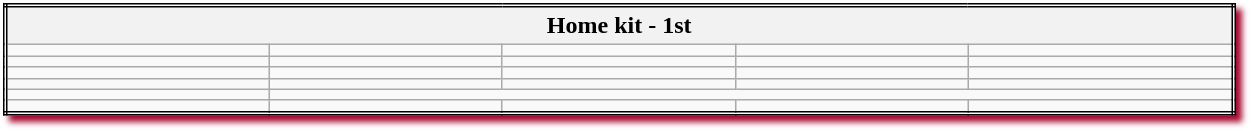<table class="wikitable mw-collapsible mw-collapsed" style="width:65%; border:double #000000; box-shadow: 4px 4px 4px #a40931;">
<tr>
<th colspan="5">Home kit - 1st</th>
</tr>
<tr>
<td></td>
<td></td>
<td></td>
<td></td>
<td></td>
</tr>
<tr>
<td></td>
<td></td>
<td></td>
<td></td>
<td></td>
</tr>
<tr>
<td></td>
<td></td>
<td></td>
<td></td>
<td></td>
</tr>
<tr>
<td></td>
<td></td>
<td></td>
<td></td>
<td></td>
</tr>
<tr>
<td></td>
</tr>
<tr>
<td></td>
<td></td>
<td></td>
<td></td>
<td></td>
</tr>
</table>
